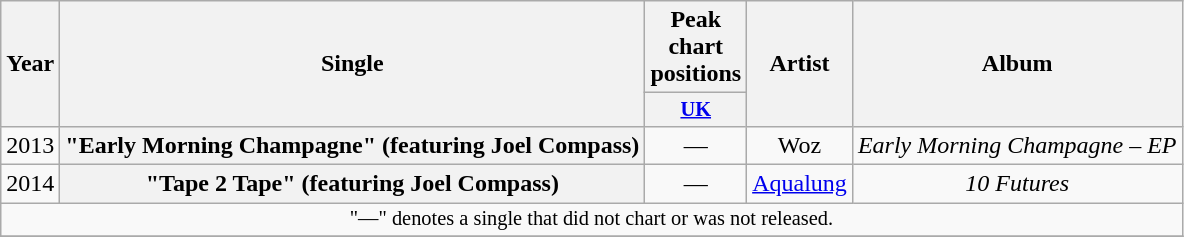<table class="wikitable plainrowheaders" style="text-align:center;">
<tr>
<th scope="col" rowspan="2">Year</th>
<th scope="col" rowspan="2">Single</th>
<th scope="col" colspan="1">Peak chart positions</th>
<th scope="col" rowspan="2">Artist</th>
<th scope="col" rowspan="2">Album</th>
</tr>
<tr>
<th scope="col" style="width:3em;font-size:85%;"><a href='#'>UK</a></th>
</tr>
<tr>
<td rowspan="1">2013</td>
<th scope="row">"Early Morning Champagne" (featuring Joel Compass)</th>
<td>—</td>
<td rowspan="1">Woz</td>
<td rowspan="1"><em>Early Morning Champagne – EP</em></td>
</tr>
<tr>
<td rowspan="1">2014</td>
<th scope="row">"Tape 2 Tape" (featuring Joel Compass)</th>
<td>—</td>
<td rowspan="1"><a href='#'>Aqualung</a></td>
<td rowspan="1"><em>10 Futures</em></td>
</tr>
<tr>
<td colspan="19" style="font-size:85%">"—" denotes a single that did not chart or was not released.</td>
</tr>
<tr>
</tr>
</table>
